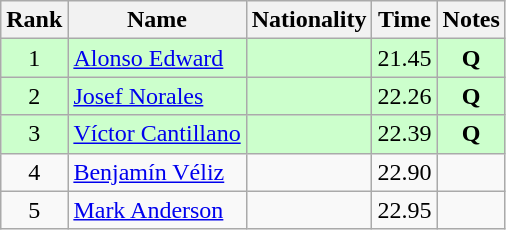<table class="wikitable sortable" style="text-align:center">
<tr>
<th>Rank</th>
<th>Name</th>
<th>Nationality</th>
<th>Time</th>
<th>Notes</th>
</tr>
<tr bgcolor=ccffcc>
<td>1</td>
<td align=left><a href='#'>Alonso Edward</a></td>
<td align=left></td>
<td>21.45</td>
<td><strong>Q</strong></td>
</tr>
<tr bgcolor=ccffcc>
<td>2</td>
<td align=left><a href='#'>Josef Norales</a></td>
<td align=left></td>
<td>22.26</td>
<td><strong>Q</strong></td>
</tr>
<tr bgcolor=ccffcc>
<td>3</td>
<td align=left><a href='#'>Víctor Cantillano</a></td>
<td align=left></td>
<td>22.39</td>
<td><strong>Q</strong></td>
</tr>
<tr>
<td>4</td>
<td align=left><a href='#'>Benjamín Véliz</a></td>
<td align=left></td>
<td>22.90</td>
<td></td>
</tr>
<tr>
<td>5</td>
<td align=left><a href='#'>Mark Anderson</a></td>
<td align=left></td>
<td>22.95</td>
<td></td>
</tr>
</table>
